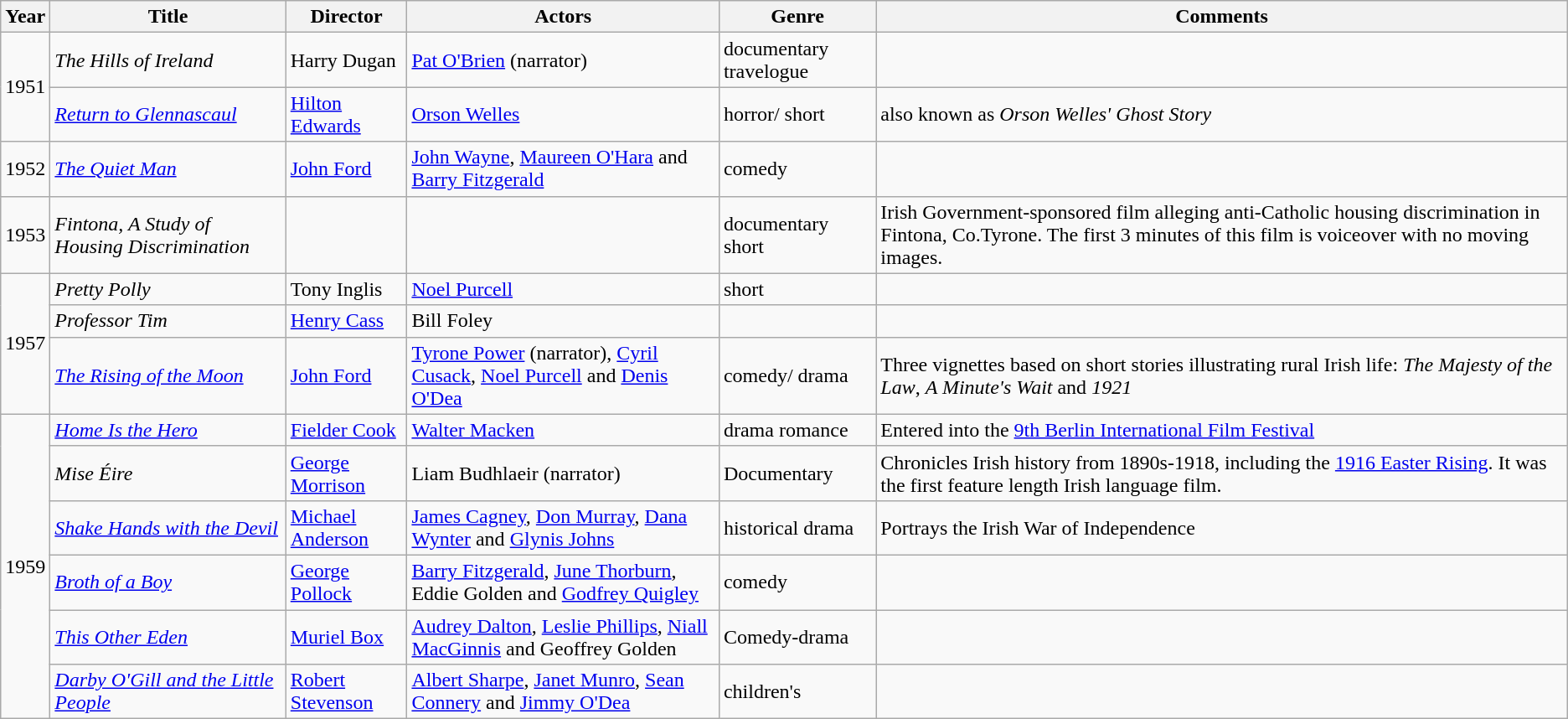<table class="wikitable">
<tr>
<th>Year</th>
<th>Title</th>
<th>Director</th>
<th>Actors</th>
<th>Genre</th>
<th>Comments</th>
</tr>
<tr>
<td rowspan = "2">1951</td>
<td><em>The Hills of Ireland</em></td>
<td>Harry Dugan</td>
<td><a href='#'>Pat O'Brien</a> (narrator)</td>
<td>documentary travelogue</td>
<td></td>
</tr>
<tr>
<td><em><a href='#'>Return to Glennascaul</a></em></td>
<td><a href='#'>Hilton Edwards</a></td>
<td><a href='#'>Orson Welles</a></td>
<td>horror/ short</td>
<td>also known as <em>Orson Welles' Ghost Story</em></td>
</tr>
<tr>
<td>1952</td>
<td><em><a href='#'>The Quiet Man</a></em></td>
<td><a href='#'>John Ford</a></td>
<td><a href='#'>John Wayne</a>, <a href='#'>Maureen O'Hara</a> and <a href='#'>Barry Fitzgerald</a></td>
<td>comedy</td>
<td></td>
</tr>
<tr>
<td>1953</td>
<td><em>Fintona, A Study of Housing Discrimination</em></td>
<td></td>
<td></td>
<td>documentary short</td>
<td>Irish Government-sponsored film alleging anti-Catholic housing discrimination in Fintona, Co.Tyrone. The first 3 minutes of this film is voiceover with no moving images.</td>
</tr>
<tr>
<td rowspan = "3">1957</td>
<td><em>Pretty Polly</em></td>
<td>Tony Inglis</td>
<td><a href='#'>Noel Purcell</a></td>
<td>short</td>
<td></td>
</tr>
<tr>
<td><em>Professor Tim</em></td>
<td><a href='#'>Henry Cass</a></td>
<td>Bill Foley</td>
<td></td>
<td></td>
</tr>
<tr>
<td><em><a href='#'>The Rising of the Moon</a></em></td>
<td><a href='#'>John Ford</a></td>
<td><a href='#'>Tyrone Power</a> (narrator), <a href='#'>Cyril Cusack</a>, <a href='#'>Noel Purcell</a> and <a href='#'>Denis O'Dea</a></td>
<td>comedy/ drama</td>
<td>Three vignettes based on short stories illustrating rural Irish life: <em>The Majesty of the Law</em>, <em>A Minute's Wait</em> and <em>1921</em></td>
</tr>
<tr>
<td rowspan = "6">1959</td>
<td><em><a href='#'>Home Is the Hero</a></em></td>
<td><a href='#'>Fielder Cook</a></td>
<td><a href='#'>Walter Macken</a></td>
<td>drama romance</td>
<td>Entered into the <a href='#'>9th Berlin International Film Festival</a></td>
</tr>
<tr>
<td><em>Mise Éire</em></td>
<td><a href='#'>George Morrison</a></td>
<td>Liam Budhlaeir (narrator)</td>
<td>Documentary</td>
<td>Chronicles Irish history from 1890s-1918, including the <a href='#'>1916 Easter Rising</a>. It was the first feature length Irish language film.</td>
</tr>
<tr>
<td><em> <a href='#'>Shake Hands with the Devil</a></em></td>
<td><a href='#'>Michael Anderson</a></td>
<td><a href='#'>James Cagney</a>, <a href='#'>Don Murray</a>, <a href='#'>Dana Wynter</a> and <a href='#'>Glynis Johns</a></td>
<td>historical drama</td>
<td>Portrays the Irish War of Independence</td>
</tr>
<tr>
<td><em><a href='#'>Broth of a Boy</a></em></td>
<td><a href='#'>George Pollock</a></td>
<td><a href='#'>Barry Fitzgerald</a>, <a href='#'>June Thorburn</a>, Eddie Golden and <a href='#'>Godfrey Quigley</a></td>
<td>comedy</td>
<td></td>
</tr>
<tr>
<td><em><a href='#'>This Other Eden</a></em></td>
<td><a href='#'>Muriel Box</a></td>
<td><a href='#'>Audrey Dalton</a>, <a href='#'>Leslie Phillips</a>, <a href='#'>Niall MacGinnis</a> and Geoffrey Golden</td>
<td>Comedy-drama</td>
<td></td>
</tr>
<tr>
<td><em><a href='#'>Darby O'Gill and the Little People</a></em></td>
<td><a href='#'>Robert Stevenson</a></td>
<td><a href='#'>Albert Sharpe</a>, <a href='#'>Janet Munro</a>, <a href='#'>Sean Connery</a> and <a href='#'>Jimmy O'Dea</a></td>
<td>children's</td>
<td></td>
</tr>
</table>
